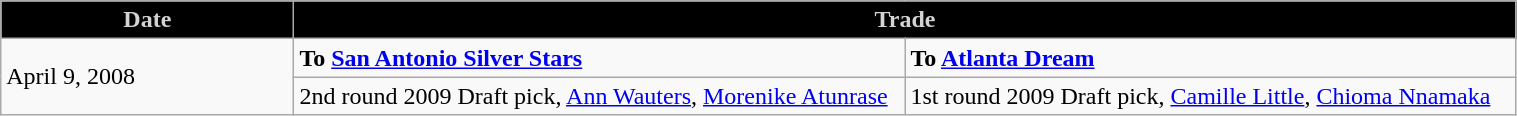<table class="wikitable" style="width:80%">
<tr>
<th style="background:#000000;color:#D3D3D3; width=200">Date</th>
<th style="background:#000000;color:#D3D3D3;" colspan=2>Trade</th>
</tr>
<tr>
<td rowspan=2>April 9, 2008</td>
<td width=400><strong>To <a href='#'>San Antonio Silver Stars</a></strong></td>
<td width=400><strong>To <a href='#'>Atlanta Dream</a></strong></td>
</tr>
<tr>
<td>2nd round 2009 Draft pick, <a href='#'>Ann Wauters</a>, <a href='#'>Morenike Atunrase</a></td>
<td>1st round 2009 Draft pick, <a href='#'>Camille Little</a>, <a href='#'>Chioma Nnamaka</a></td>
</tr>
</table>
